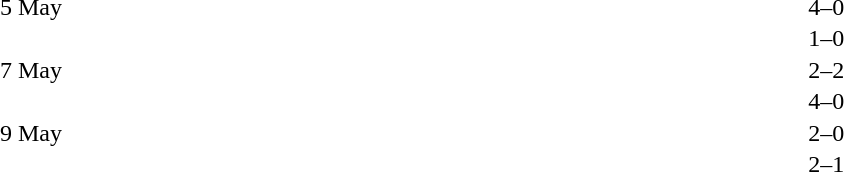<table cellspacing=1 width=70%>
<tr>
<th width=25%></th>
<th width=30%></th>
<th width=15%></th>
<th width=30%></th>
</tr>
<tr>
<td>5 May</td>
<td align=right></td>
<td align=center>4–0</td>
<td></td>
</tr>
<tr>
<td></td>
<td align=right></td>
<td align=center>1–0</td>
<td></td>
</tr>
<tr>
<td>7 May</td>
<td align=right></td>
<td align=center>2–2</td>
<td></td>
</tr>
<tr>
<td></td>
<td align=right></td>
<td align=center>4–0</td>
<td></td>
</tr>
<tr>
<td>9 May</td>
<td align=right></td>
<td align=center>2–0</td>
<td></td>
</tr>
<tr>
<td></td>
<td align=right></td>
<td align=center>2–1</td>
<td></td>
</tr>
</table>
